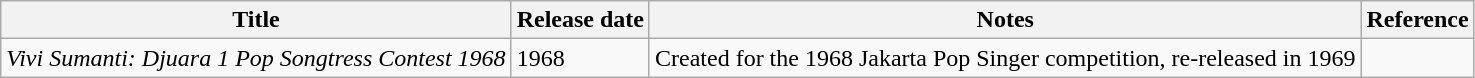<table class="wikitable">
<tr>
<th>Title</th>
<th>Release date</th>
<th>Notes</th>
<th>Reference</th>
</tr>
<tr>
<td><em>Vivi Sumanti: Djuara 1 Pop Songtress Contest 1968</em></td>
<td>1968</td>
<td>Created for the 1968 Jakarta Pop Singer competition, re-released in 1969</td>
<td></td>
</tr>
</table>
